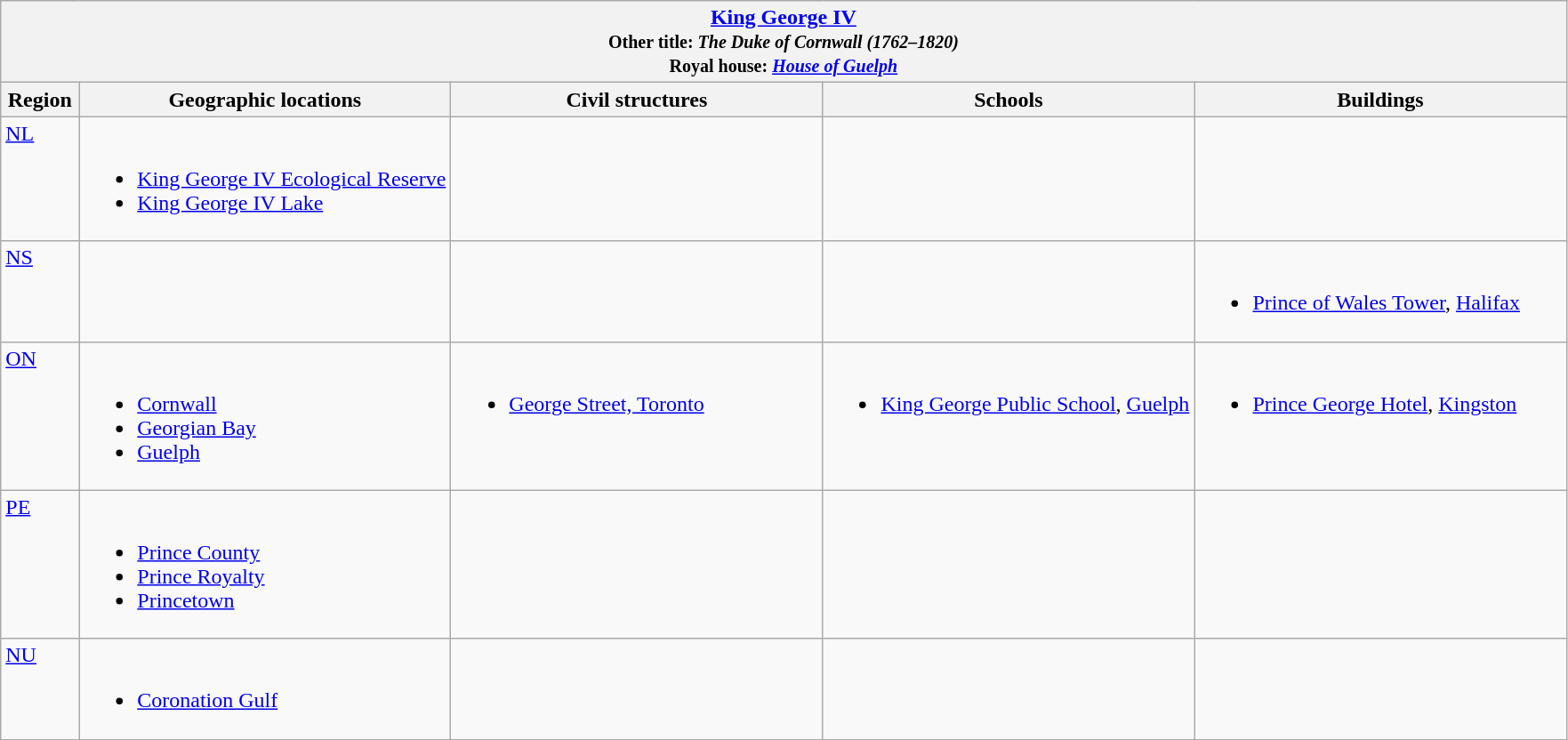<table class="wikitable">
<tr>
<th colspan="5"> <a href='#'>King George IV</a><br><small>Other title: <em>The Duke of Cornwall (1762–1820)</em></small><br><small>Royal house: <em><a href='#'>House of Guelph</a></em></small></th>
</tr>
<tr>
<th width="5%">Region</th>
<th width="23.75%">Geographic locations</th>
<th width="23.75%">Civil structures</th>
<th width="23.75%">Schools</th>
<th width="23.75%">Buildings</th>
</tr>
<tr>
<td align=left valign=top> <a href='#'>NL</a></td>
<td align=left valign=top><br><ul><li><a href='#'>King George IV Ecological Reserve</a></li><li><a href='#'>King George IV Lake</a></li></ul></td>
<td></td>
<td></td>
<td></td>
</tr>
<tr>
<td align=left valign=top> <a href='#'>NS</a></td>
<td></td>
<td></td>
<td></td>
<td align=left valign=top><br><ul><li><a href='#'>Prince of Wales Tower</a>, <a href='#'>Halifax</a></li></ul></td>
</tr>
<tr>
<td align=left valign=top> <a href='#'>ON</a></td>
<td align=left valign=top><br><ul><li><a href='#'>Cornwall</a></li><li><a href='#'>Georgian Bay</a></li><li><a href='#'>Guelph</a></li></ul></td>
<td align=left valign=top><br><ul><li><a href='#'>George Street, Toronto</a></li></ul></td>
<td align=left valign=top><br><ul><li><a href='#'>King George Public School</a>, <a href='#'>Guelph</a></li></ul></td>
<td align=left valign=top><br><ul><li><a href='#'>Prince George Hotel</a>, <a href='#'>Kingston</a></li></ul></td>
</tr>
<tr>
<td align=left valign=top> <a href='#'>PE</a></td>
<td align=left valign=top><br><ul><li><a href='#'>Prince County</a></li><li><a href='#'>Prince Royalty</a></li><li><a href='#'>Princetown</a></li></ul></td>
<td></td>
<td></td>
<td></td>
</tr>
<tr>
<td align=left valign=top> <a href='#'>NU</a></td>
<td align=left valign=top><br><ul><li><a href='#'>Coronation Gulf</a></li></ul></td>
<td></td>
<td></td>
<td></td>
</tr>
</table>
